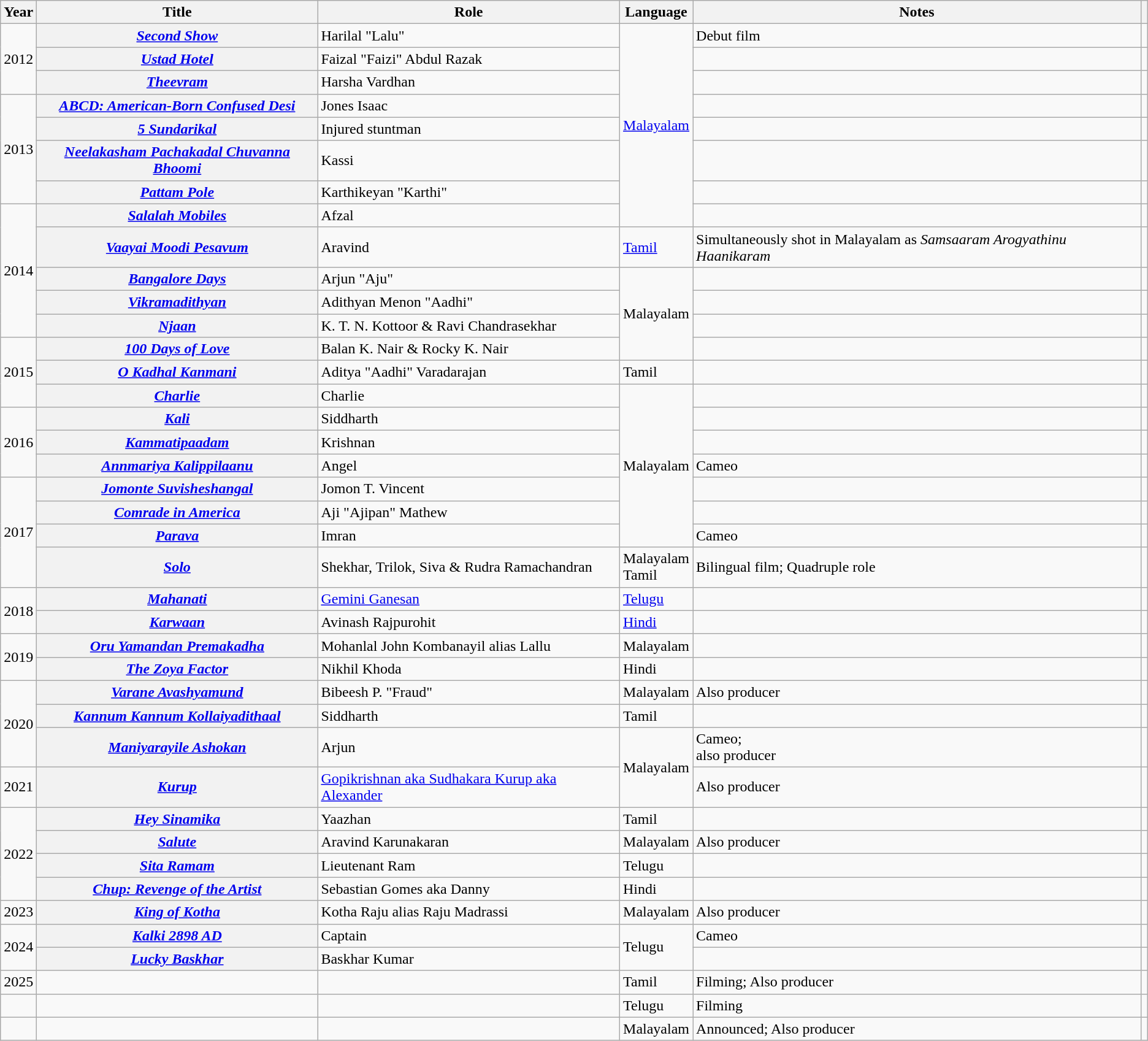<table class="wikitable sortable plainrowheaders">
<tr>
<th scope="col">Year</th>
<th scope="col">Title</th>
<th scope="col">Role</th>
<th scope="col">Language</th>
<th scope="col" class="unsortable">Notes</th>
<th scope="col" class="unsortable"></th>
</tr>
<tr>
<td rowspan="3">2012</td>
<th scope="row"><em><a href='#'>Second Show</a></em></th>
<td>Harilal "Lalu"</td>
<td rowspan="8"><a href='#'>Malayalam</a></td>
<td>Debut film</td>
<td style="text-align:center;"></td>
</tr>
<tr>
<th scope="row"><em><a href='#'>Ustad Hotel</a></em></th>
<td>Faizal "Faizi" Abdul Razak</td>
<td></td>
<td style="text-align:center;"></td>
</tr>
<tr>
<th scope="row"><em><a href='#'>Theevram</a></em></th>
<td>Harsha Vardhan</td>
<td></td>
<td style="text-align:center;"></td>
</tr>
<tr>
<td rowspan="4">2013</td>
<th scope="row"><em><a href='#'>ABCD: American-Born Confused Desi</a></em></th>
<td>Jones Isaac</td>
<td></td>
<td style="text-align:center;"></td>
</tr>
<tr>
<th scope="row"><em><a href='#'>5 Sundarikal</a></em></th>
<td>Injured stuntman</td>
<td></td>
<td style="text-align:center;"></td>
</tr>
<tr>
<th scope="row"><em><a href='#'>Neelakasham Pachakadal Chuvanna Bhoomi</a></em></th>
<td>Kassi</td>
<td></td>
<td style="text-align:center;"></td>
</tr>
<tr>
<th scope="row"><em><a href='#'>Pattam Pole</a></em></th>
<td>Karthikeyan "Karthi"</td>
<td></td>
<td style="text-align:center;"></td>
</tr>
<tr>
<td rowspan="5">2014</td>
<th scope="row"><em><a href='#'>Salalah Mobiles</a></em></th>
<td>Afzal</td>
<td></td>
<td style="text-align:center;"></td>
</tr>
<tr>
<th rowspan="1" scope="row"><em><a href='#'>Vaayai Moodi Pesavum</a></em></th>
<td rowspan="1">Aravind</td>
<td rowspan="1"><a href='#'>Tamil</a></td>
<td rowspan="1">Simultaneously shot in Malayalam as <em>Samsaaram Arogyathinu Haanikaram</em></td>
<td rowspan="1" style="text-align:center;"></td>
</tr>
<tr>
<th scope="row"><em><a href='#'>Bangalore Days</a></em></th>
<td>Arjun "Aju"</td>
<td rowspan="4">Malayalam</td>
<td></td>
<td style="text-align:center;"></td>
</tr>
<tr>
<th scope="row"><em><a href='#'>Vikramadithyan</a></em></th>
<td>Adithyan Menon "Aadhi"</td>
<td></td>
<td style="text-align:center;"></td>
</tr>
<tr>
<th scope="row"><em><a href='#'>Njaan</a></em></th>
<td>K. T. N. Kottoor & Ravi Chandrasekhar</td>
<td></td>
<td style="text-align:center;"></td>
</tr>
<tr>
<td rowspan="3">2015</td>
<th scope="row"><em><a href='#'>100 Days of Love</a></em></th>
<td>Balan K. Nair & Rocky K. Nair</td>
<td></td>
<td style="text-align:center;"></td>
</tr>
<tr>
<th scope="row"><em><a href='#'>O Kadhal Kanmani</a></em></th>
<td>Aditya "Aadhi" Varadarajan</td>
<td>Tamil</td>
<td></td>
<td style="text-align:center;"></td>
</tr>
<tr>
<th scope="row"><em><a href='#'>Charlie</a></em></th>
<td>Charlie</td>
<td rowspan="7">Malayalam</td>
<td></td>
<td style="text-align:center;"></td>
</tr>
<tr>
<td rowspan="3">2016</td>
<th scope="row"><em><a href='#'>Kali</a></em></th>
<td>Siddharth</td>
<td></td>
<td style="text-align:center;"></td>
</tr>
<tr>
<th scope="row"><em><a href='#'>Kammatipaadam</a></em></th>
<td>Krishnan</td>
<td></td>
<td style="text-align:center;"></td>
</tr>
<tr>
<th scope="row"><em><a href='#'>Annmariya Kalippilaanu</a></em></th>
<td>Angel</td>
<td>Cameo</td>
<td style="text-align:center;"></td>
</tr>
<tr>
<td rowspan="4">2017</td>
<th scope="row"><em><a href='#'>Jomonte Suvisheshangal</a></em></th>
<td>Jomon T. Vincent</td>
<td></td>
<td style="text-align:center;"></td>
</tr>
<tr>
<th scope="row"><em><a href='#'>Comrade in America</a></em></th>
<td>Aji "Ajipan" Mathew</td>
<td></td>
<td style="text-align:center;"></td>
</tr>
<tr>
<th scope="row"><em><a href='#'>Parava</a></em></th>
<td>Imran</td>
<td>Cameo</td>
<td style="text-align:center;"></td>
</tr>
<tr>
<th scope="row"><em><a href='#'>Solo</a></em></th>
<td>Shekhar, Trilok, Siva & Rudra Ramachandran</td>
<td>Malayalam<br>Tamil</td>
<td>Bilingual film; Quadruple role</td>
<td style="text-align:center;"></td>
</tr>
<tr>
<td rowspan="2">2018</td>
<th scope="row"><em><a href='#'>Mahanati</a></em></th>
<td><a href='#'>Gemini Ganesan</a></td>
<td><a href='#'>Telugu</a></td>
<td></td>
<td style="text-align:center;"></td>
</tr>
<tr>
<th scope="row"><em><a href='#'>Karwaan</a></em></th>
<td>Avinash Rajpurohit</td>
<td><a href='#'>Hindi</a></td>
<td></td>
<td style="text-align:center;"></td>
</tr>
<tr>
<td rowspan="2">2019</td>
<th scope="row"><em><a href='#'>Oru Yamandan Premakadha</a></em></th>
<td>Mohanlal John Kombanayil alias Lallu</td>
<td>Malayalam</td>
<td></td>
<td style="text-align:center;"></td>
</tr>
<tr>
<th scope="row"><em><a href='#'>The Zoya Factor</a></em></th>
<td>Nikhil Khoda</td>
<td>Hindi</td>
<td></td>
<td style="text-align:center;"></td>
</tr>
<tr>
<td rowspan="3">2020</td>
<th scope="row"><em><a href='#'>Varane Avashyamund</a></em></th>
<td>Bibeesh P. "Fraud"</td>
<td>Malayalam</td>
<td>Also producer</td>
<td style="text-align:center;"></td>
</tr>
<tr>
<th scope="row"><em><a href='#'>Kannum Kannum Kollaiyadithaal</a></em></th>
<td>Siddharth</td>
<td>Tamil</td>
<td></td>
<td style="text-align:center;"></td>
</tr>
<tr>
<th scope="row"><em><a href='#'>Maniyarayile Ashokan</a></em></th>
<td>Arjun</td>
<td rowspan="2">Malayalam</td>
<td>Cameo;<br>also producer</td>
<td style="text-align:center;"></td>
</tr>
<tr>
<td>2021</td>
<th scope="row"><em><a href='#'>Kurup</a></em></th>
<td><a href='#'>Gopikrishnan aka Sudhakara Kurup aka Alexander</a></td>
<td>Also producer</td>
<td style="text-align:center;"></td>
</tr>
<tr>
<td rowspan="4">2022</td>
<th scope="row"><em><a href='#'>Hey Sinamika</a></em></th>
<td>Yaazhan</td>
<td>Tamil</td>
<td></td>
<td style="text-align:center;"></td>
</tr>
<tr>
<th scope="row"><em><a href='#'>Salute</a></em></th>
<td>Aravind Karunakaran</td>
<td>Malayalam</td>
<td>Also producer</td>
<td style="text-align:center;"></td>
</tr>
<tr>
<th scope="row"><em><a href='#'>Sita Ramam</a></em></th>
<td>Lieutenant Ram</td>
<td>Telugu</td>
<td></td>
<td style="text-align:center;"></td>
</tr>
<tr>
<th scope="row"><em><a href='#'>Chup: Revenge of the Artist</a></em></th>
<td>Sebastian Gomes aka Danny</td>
<td>Hindi</td>
<td></td>
<td style="text-align:center;"></td>
</tr>
<tr>
<td>2023</td>
<th scope="row" align="left"><em><a href='#'>King of Kotha</a></em></th>
<td>Kotha Raju alias Raju Madrassi</td>
<td>Malayalam</td>
<td>Also producer</td>
<td style="text-align:center;"></td>
</tr>
<tr>
<td rowspan="2">2024</td>
<th scope="row"><em><a href='#'>Kalki 2898 AD</a></em></th>
<td>Captain</td>
<td rowspan="2">Telugu</td>
<td>Cameo</td>
<td style="text-align:center;"></td>
</tr>
<tr>
<th scope="row"><em><a href='#'>Lucky Baskhar</a></em></th>
<td>Baskhar Kumar</td>
<td></td>
<td style="text-align:center;"></td>
</tr>
<tr>
<td>2025</td>
<td></td>
<td></td>
<td>Tamil</td>
<td>Filming; Also producer</td>
<td style="text-align:center;"></td>
</tr>
<tr>
<td></td>
<td></td>
<td></td>
<td>Telugu</td>
<td>Filming</td>
<td style="text-align:center;"></td>
</tr>
<tr>
<td></td>
<td></td>
<td></td>
<td>Malayalam</td>
<td>Announced; Also producer</td>
<td></td>
</tr>
</table>
